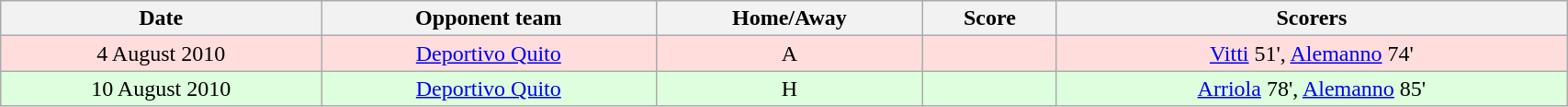<table class="wikitable" width=90%>
<tr>
<th>Date</th>
<th>Opponent team</th>
<th>Home/Away</th>
<th>Score</th>
<th>Scorers</th>
</tr>
<tr bgcolor="#ffdddd">
<td style="text-align: center">4 August 2010</td>
<td style="text-align: center"> <a href='#'>Deportivo Quito</a></td>
<td style="text-align: center">A</td>
<td style="text-align: center"></td>
<td style="text-align: center"><a href='#'>Vitti</a> 51', <a href='#'>Alemanno</a> 74'</td>
</tr>
<tr bgcolor="#ddffdd">
<td style="text-align: center">10 August 2010</td>
<td style="text-align: center"> <a href='#'>Deportivo Quito</a></td>
<td style="text-align: center">H</td>
<td style="text-align: center"></td>
<td style="text-align: center"><a href='#'>Arriola</a> 78', <a href='#'>Alemanno</a> 85'</td>
</tr>
</table>
